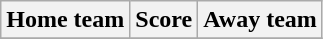<table class="wikitable" style="text-align: center">
<tr>
<th>Home team</th>
<th>Score</th>
<th>Away team</th>
</tr>
<tr>
</tr>
</table>
